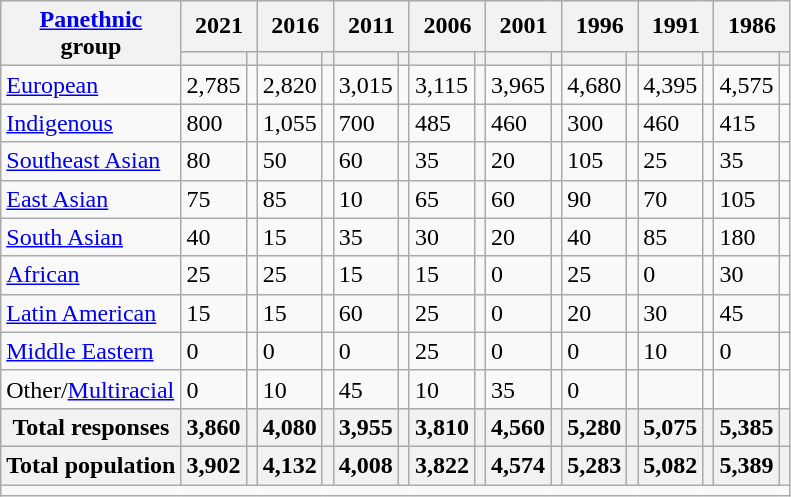<table class="wikitable collapsible sortable">
<tr>
<th rowspan="2"><a href='#'>Panethnic</a><br>group</th>
<th colspan="2">2021</th>
<th colspan="2">2016</th>
<th colspan="2">2011</th>
<th colspan="2">2006</th>
<th colspan="2">2001</th>
<th colspan="2">1996</th>
<th colspan="2">1991</th>
<th colspan="2">1986</th>
</tr>
<tr>
<th><a href='#'></a></th>
<th></th>
<th></th>
<th></th>
<th></th>
<th></th>
<th></th>
<th></th>
<th></th>
<th></th>
<th></th>
<th></th>
<th></th>
<th></th>
<th></th>
<th></th>
</tr>
<tr>
<td><a href='#'>European</a></td>
<td>2,785</td>
<td></td>
<td>2,820</td>
<td></td>
<td>3,015</td>
<td></td>
<td>3,115</td>
<td></td>
<td>3,965</td>
<td></td>
<td>4,680</td>
<td></td>
<td>4,395</td>
<td></td>
<td>4,575</td>
<td></td>
</tr>
<tr>
<td><a href='#'>Indigenous</a></td>
<td>800</td>
<td></td>
<td>1,055</td>
<td></td>
<td>700</td>
<td></td>
<td>485</td>
<td></td>
<td>460</td>
<td></td>
<td>300</td>
<td></td>
<td>460</td>
<td></td>
<td>415</td>
<td></td>
</tr>
<tr>
<td><a href='#'>Southeast Asian</a></td>
<td>80</td>
<td></td>
<td>50</td>
<td></td>
<td>60</td>
<td></td>
<td>35</td>
<td></td>
<td>20</td>
<td></td>
<td>105</td>
<td></td>
<td>25</td>
<td></td>
<td>35</td>
<td></td>
</tr>
<tr>
<td><a href='#'>East Asian</a></td>
<td>75</td>
<td></td>
<td>85</td>
<td></td>
<td>10</td>
<td></td>
<td>65</td>
<td></td>
<td>60</td>
<td></td>
<td>90</td>
<td></td>
<td>70</td>
<td></td>
<td>105</td>
<td></td>
</tr>
<tr>
<td><a href='#'>South Asian</a></td>
<td>40</td>
<td></td>
<td>15</td>
<td></td>
<td>35</td>
<td></td>
<td>30</td>
<td></td>
<td>20</td>
<td></td>
<td>40</td>
<td></td>
<td>85</td>
<td></td>
<td>180</td>
<td></td>
</tr>
<tr>
<td><a href='#'>African</a></td>
<td>25</td>
<td></td>
<td>25</td>
<td></td>
<td>15</td>
<td></td>
<td>15</td>
<td></td>
<td>0</td>
<td></td>
<td>25</td>
<td></td>
<td>0</td>
<td></td>
<td>30</td>
<td></td>
</tr>
<tr>
<td><a href='#'>Latin American</a></td>
<td>15</td>
<td></td>
<td>15</td>
<td></td>
<td>60</td>
<td></td>
<td>25</td>
<td></td>
<td>0</td>
<td></td>
<td>20</td>
<td></td>
<td>30</td>
<td></td>
<td>45</td>
<td></td>
</tr>
<tr>
<td><a href='#'>Middle Eastern</a></td>
<td>0</td>
<td></td>
<td>0</td>
<td></td>
<td>0</td>
<td></td>
<td>25</td>
<td></td>
<td>0</td>
<td></td>
<td>0</td>
<td></td>
<td>10</td>
<td></td>
<td>0</td>
<td></td>
</tr>
<tr>
<td>Other/<a href='#'>Multiracial</a></td>
<td>0</td>
<td></td>
<td>10</td>
<td></td>
<td>45</td>
<td></td>
<td>10</td>
<td></td>
<td>35</td>
<td></td>
<td>0</td>
<td></td>
<td></td>
<td></td>
<td></td>
<td></td>
</tr>
<tr>
<th>Total responses</th>
<th>3,860</th>
<th></th>
<th>4,080</th>
<th></th>
<th>3,955</th>
<th></th>
<th>3,810</th>
<th></th>
<th>4,560</th>
<th></th>
<th>5,280</th>
<th></th>
<th>5,075</th>
<th></th>
<th>5,385</th>
<th></th>
</tr>
<tr>
<th>Total population</th>
<th>3,902</th>
<th></th>
<th>4,132</th>
<th></th>
<th>4,008</th>
<th></th>
<th>3,822</th>
<th></th>
<th>4,574</th>
<th></th>
<th>5,283</th>
<th></th>
<th>5,082</th>
<th></th>
<th>5,389</th>
<th></th>
</tr>
<tr class="sortbottom">
<td colspan="20"></td>
</tr>
</table>
